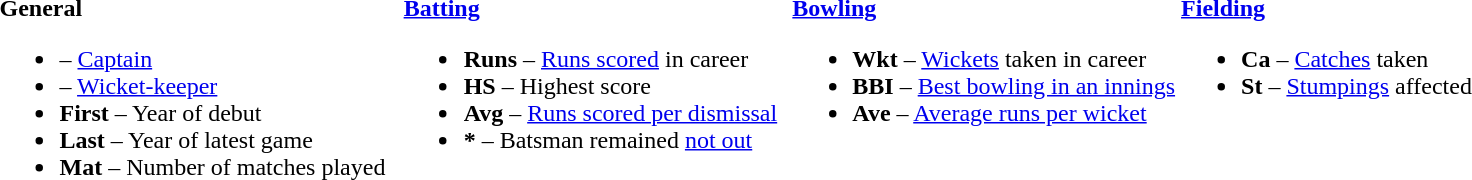<table>
<tr>
<td valign="top" style="width:26%"><br><strong>General</strong><ul><li> – <a href='#'>Captain</a></li><li> – <a href='#'>Wicket-keeper</a></li><li><strong>First</strong> – Year of debut</li><li><strong>Last</strong> – Year of latest game</li><li><strong>Mat</strong> – Number of matches played</li></ul></td>
<td valign="top" style="width:25%"><br><strong><a href='#'>Batting</a></strong><ul><li><strong>Runs</strong> – <a href='#'>Runs scored</a> in career</li><li><strong>HS</strong> – Highest score</li><li><strong>Avg</strong> – <a href='#'>Runs scored per dismissal</a></li><li><strong>*</strong> – Batsman remained <a href='#'>not out</a></li></ul></td>
<td valign="top" style="width:25%"><br><strong><a href='#'>Bowling</a></strong><ul><li><strong>Wkt</strong> – <a href='#'>Wickets</a> taken in career</li><li><strong>BBI</strong> – <a href='#'>Best bowling in an innings</a></li><li><strong>Ave</strong> – <a href='#'>Average runs per wicket</a></li></ul></td>
<td valign="top" style="width:24%"><br><strong><a href='#'>Fielding</a></strong><ul><li><strong>Ca</strong> – <a href='#'>Catches</a> taken</li><li><strong>St</strong> – <a href='#'>Stumpings</a> affected</li></ul></td>
</tr>
</table>
